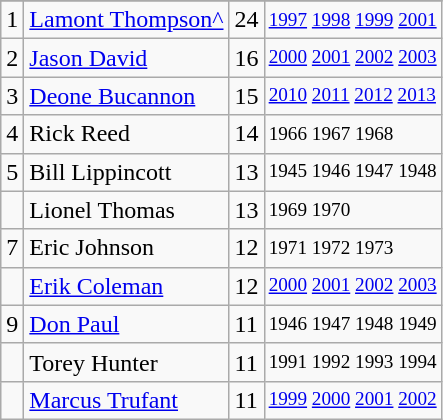<table class="wikitable">
<tr>
</tr>
<tr>
<td>1</td>
<td><a href='#'>Lamont Thompson^</a></td>
<td>24</td>
<td style="font-size:80%;"><a href='#'>1997</a> <a href='#'>1998</a> <a href='#'>1999</a> <a href='#'>2001</a></td>
</tr>
<tr>
<td>2</td>
<td><a href='#'>Jason David</a></td>
<td>16</td>
<td style="font-size:80%;"><a href='#'>2000</a> <a href='#'>2001</a> <a href='#'>2002</a> <a href='#'>2003</a></td>
</tr>
<tr>
<td>3</td>
<td><a href='#'>Deone Bucannon</a></td>
<td>15</td>
<td style="font-size:80%;"><a href='#'>2010</a> <a href='#'>2011</a> <a href='#'>2012</a> <a href='#'>2013</a></td>
</tr>
<tr>
<td>4</td>
<td>Rick Reed</td>
<td>14</td>
<td style="font-size:80%;">1966 1967 1968</td>
</tr>
<tr>
<td>5</td>
<td>Bill Lippincott</td>
<td>13</td>
<td style="font-size:80%;">1945 1946 1947 1948</td>
</tr>
<tr>
<td></td>
<td>Lionel Thomas</td>
<td>13</td>
<td style="font-size:80%;">1969 1970</td>
</tr>
<tr>
<td>7</td>
<td>Eric Johnson</td>
<td>12</td>
<td style="font-size:80%;">1971 1972 1973</td>
</tr>
<tr>
<td></td>
<td><a href='#'>Erik Coleman</a></td>
<td>12</td>
<td style="font-size:80%;"><a href='#'>2000</a> <a href='#'>2001</a> <a href='#'>2002</a> <a href='#'>2003</a></td>
</tr>
<tr>
<td>9</td>
<td><a href='#'>Don Paul</a></td>
<td>11</td>
<td style="font-size:80%;">1946 1947 1948 1949</td>
</tr>
<tr>
<td></td>
<td>Torey Hunter</td>
<td>11</td>
<td style="font-size:80%;">1991 1992 1993 1994</td>
</tr>
<tr>
<td></td>
<td><a href='#'>Marcus Trufant</a></td>
<td>11</td>
<td style="font-size:80%;"><a href='#'>1999</a> <a href='#'>2000</a> <a href='#'>2001</a> <a href='#'>2002</a></td>
</tr>
</table>
